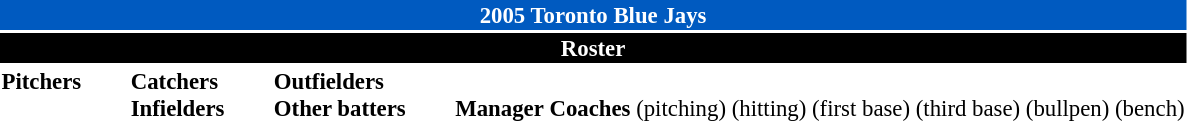<table class="toccolours" style="font-size: 95%;">
<tr>
<th colspan="10" style="background-color: #005ac0; color: #FFFFFF; text-align: center;">2005 Toronto Blue Jays</th>
</tr>
<tr>
<td colspan="10" style="background-color: black; color: white; text-align: center;"><strong>Roster</strong></td>
</tr>
<tr>
<td valign="top"><strong>Pitchers</strong><br>
















</td>
<td width="25px"></td>
<td valign="top"><strong>Catchers</strong><br>




<strong>Infielders</strong>







</td>
<td width="25px"></td>
<td valign="top"><strong>Outfielders</strong><br>




<strong>Other batters</strong>
</td>
<td width="25px"></td>
<td valign="top"><br><strong>Manager</strong>

<strong>Coaches</strong>
 (pitching)
 (hitting)
 (first base)
 (third base)
 (bullpen)
 (bench)</td>
</tr>
</table>
